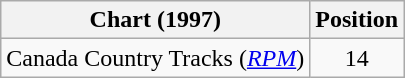<table class="wikitable sortable">
<tr>
<th scope="col">Chart (1997)</th>
<th scope="col">Position</th>
</tr>
<tr>
<td>Canada Country Tracks (<em><a href='#'>RPM</a></em>)</td>
<td align="center">14</td>
</tr>
</table>
